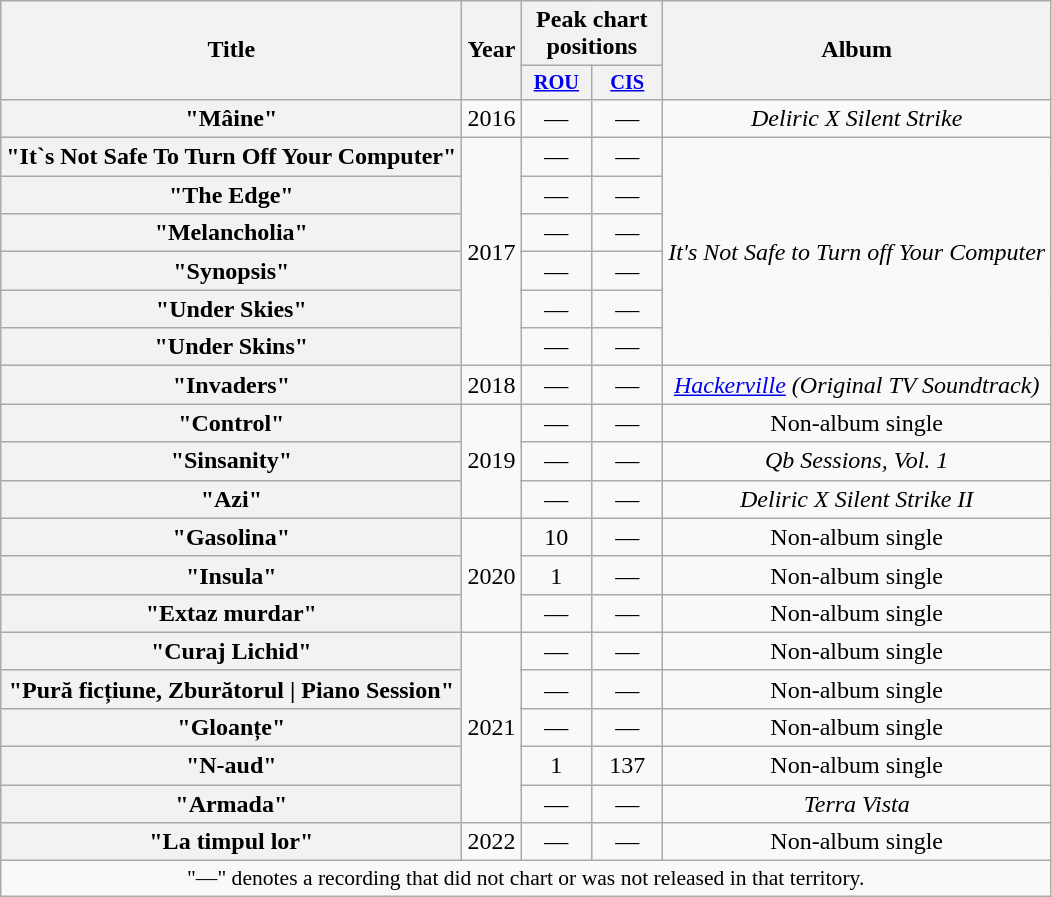<table class="wikitable plainrowheaders" style="text-align:center;">
<tr>
<th scope="col" rowspan="2">Title</th>
<th scope="col" rowspan="2">Year</th>
<th scope="col" colspan="2">Peak chart positions</th>
<th scope="col" rowspan="2">Album</th>
</tr>
<tr>
<th scope="col" style="width:3em;font-size:85%;"><a href='#'>ROU</a><br></th>
<th scope="col" style="width:3em;font-size:85%;"><a href='#'>CIS</a><br></th>
</tr>
<tr>
<th scope="row">"Mâine"<br></th>
<td>2016</td>
<td>—</td>
<td>—</td>
<td><em>Deliric X Silent Strike</em></td>
</tr>
<tr>
<th scope="row">"It`s Not Safe To Turn Off Your Computer"<br></th>
<td rowspan="6">2017</td>
<td>—</td>
<td>—</td>
<td rowspan="6"><em>It's Not Safe to Turn off Your Computer</em></td>
</tr>
<tr>
<th scope="row">"The Edge"<br></th>
<td>—</td>
<td>—</td>
</tr>
<tr>
<th scope="row">"Melancholia"<br></th>
<td>—</td>
<td>—</td>
</tr>
<tr>
<th scope="row">"Synopsis"<br></th>
<td>—</td>
<td>—</td>
</tr>
<tr>
<th scope="row">"Under Skies"<br></th>
<td>—</td>
<td>—</td>
</tr>
<tr>
<th scope="row">"Under Skins"<br></th>
<td>—</td>
<td>—</td>
</tr>
<tr>
<th scope="row">"Invaders"<br></th>
<td rowspan="1">2018</td>
<td>—</td>
<td>—</td>
<td rowspan="1"><em><a href='#'>Hackerville</a> (Original TV Soundtrack)</em></td>
</tr>
<tr>
<th scope="row">"Control"<br></th>
<td rowspan="3">2019</td>
<td>—</td>
<td>—</td>
<td>Non-album single</td>
</tr>
<tr>
<th scope="row">"Sinsanity"<br></th>
<td>—</td>
<td>—</td>
<td><em>Qb Sessions, Vol. 1</em></td>
</tr>
<tr>
<th scope="row">"Azi"<br></th>
<td>—</td>
<td>—</td>
<td><em>Deliric X Silent Strike II</em></td>
</tr>
<tr>
<th scope="row">"Gasolina"<br></th>
<td rowspan="3">2020</td>
<td>10</td>
<td>—</td>
<td>Non-album single</td>
</tr>
<tr>
<th scope="row">"Insula"<br></th>
<td>1</td>
<td>—</td>
<td>Non-album single</td>
</tr>
<tr>
<th scope="row">"Extaz murdar"<br></th>
<td>—</td>
<td>—</td>
<td>Non-album single</td>
</tr>
<tr>
<th scope="row">"Curaj Lichid"<br></th>
<td rowspan="5">2021</td>
<td>—</td>
<td>—</td>
<td>Non-album single</td>
</tr>
<tr>
<th scope="row">"Pură ficțiune, Zburătorul | Piano Session"<br></th>
<td>—</td>
<td>—</td>
<td>Non-album single</td>
</tr>
<tr>
<th scope="row">"Gloanțe"<br></th>
<td>—</td>
<td>—</td>
<td>Non-album single</td>
</tr>
<tr>
<th scope="row">"N-aud"<br></th>
<td>1</td>
<td>137</td>
<td>Non-album single</td>
</tr>
<tr>
<th scope="row">"Armada"<br></th>
<td>—</td>
<td>—</td>
<td><em>Terra Vista</em></td>
</tr>
<tr>
<th scope="row">"La timpul lor"<br></th>
<td>2022</td>
<td>—</td>
<td>—</td>
<td>Non-album single</td>
</tr>
<tr>
<td colspan="12" style="font-size:90%">"—" denotes a recording that did not chart or was not released in that territory.</td>
</tr>
</table>
